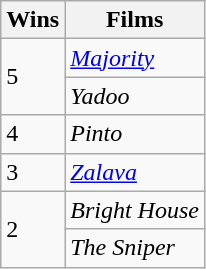<table class="wikitable">
<tr>
<th>Wins</th>
<th>Films</th>
</tr>
<tr>
<td rowspan="2">5</td>
<td><em><a href='#'>Majority</a></em></td>
</tr>
<tr>
<td><em>Yadoo</em></td>
</tr>
<tr>
<td>4</td>
<td><em>Pinto</em></td>
</tr>
<tr>
<td>3</td>
<td><em><a href='#'>Zalava</a></em></td>
</tr>
<tr>
<td rowspan="2">2</td>
<td><em>Bright House</em></td>
</tr>
<tr>
<td><em>The Sniper</em></td>
</tr>
</table>
